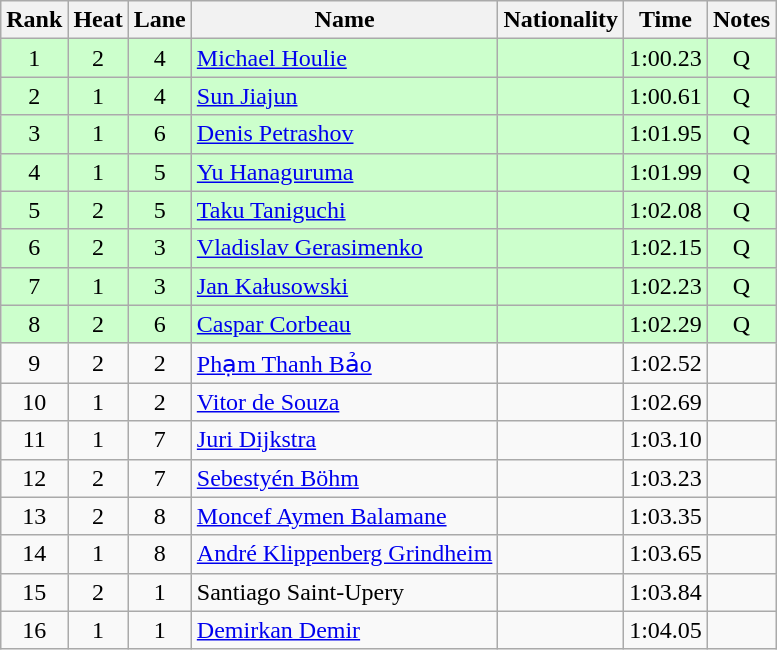<table class="wikitable sortable" style="text-align:center">
<tr>
<th>Rank</th>
<th>Heat</th>
<th>Lane</th>
<th>Name</th>
<th>Nationality</th>
<th>Time</th>
<th>Notes</th>
</tr>
<tr bgcolor=ccffcc>
<td>1</td>
<td>2</td>
<td>4</td>
<td align=left><a href='#'>Michael Houlie</a></td>
<td align=left></td>
<td>1:00.23</td>
<td>Q</td>
</tr>
<tr bgcolor=ccffcc>
<td>2</td>
<td>1</td>
<td>4</td>
<td align=left><a href='#'>Sun Jiajun</a></td>
<td align=left></td>
<td>1:00.61</td>
<td>Q</td>
</tr>
<tr bgcolor=ccffcc>
<td>3</td>
<td>1</td>
<td>6</td>
<td align=left><a href='#'>Denis Petrashov</a></td>
<td align=left></td>
<td>1:01.95</td>
<td>Q</td>
</tr>
<tr bgcolor=ccffcc>
<td>4</td>
<td>1</td>
<td>5</td>
<td align=left><a href='#'>Yu Hanaguruma</a></td>
<td align=left></td>
<td>1:01.99</td>
<td>Q</td>
</tr>
<tr bgcolor=ccffcc>
<td>5</td>
<td>2</td>
<td>5</td>
<td align=left><a href='#'>Taku Taniguchi</a></td>
<td align=left></td>
<td>1:02.08</td>
<td>Q</td>
</tr>
<tr bgcolor=ccffcc>
<td>6</td>
<td>2</td>
<td>3</td>
<td align=left><a href='#'>Vladislav Gerasimenko</a></td>
<td align=left></td>
<td>1:02.15</td>
<td>Q</td>
</tr>
<tr bgcolor=ccffcc>
<td>7</td>
<td>1</td>
<td>3</td>
<td align=left><a href='#'>Jan Kałusowski</a></td>
<td align=left></td>
<td>1:02.23</td>
<td>Q</td>
</tr>
<tr bgcolor=ccffcc>
<td>8</td>
<td>2</td>
<td>6</td>
<td align=left><a href='#'>Caspar Corbeau</a></td>
<td align=left></td>
<td>1:02.29</td>
<td>Q</td>
</tr>
<tr>
<td>9</td>
<td>2</td>
<td>2</td>
<td align=left><a href='#'>Phạm Thanh Bảo</a></td>
<td align=left></td>
<td>1:02.52</td>
<td></td>
</tr>
<tr>
<td>10</td>
<td>1</td>
<td>2</td>
<td align=left><a href='#'>Vitor de Souza</a></td>
<td align=left></td>
<td>1:02.69</td>
<td></td>
</tr>
<tr>
<td>11</td>
<td>1</td>
<td>7</td>
<td align=left><a href='#'>Juri Dijkstra</a></td>
<td align=left></td>
<td>1:03.10</td>
<td></td>
</tr>
<tr>
<td>12</td>
<td>2</td>
<td>7</td>
<td align=left><a href='#'>Sebestyén Böhm</a></td>
<td align=left></td>
<td>1:03.23</td>
<td></td>
</tr>
<tr>
<td>13</td>
<td>2</td>
<td>8</td>
<td align=left><a href='#'>Moncef Aymen Balamane</a></td>
<td align=left></td>
<td>1:03.35</td>
<td></td>
</tr>
<tr>
<td>14</td>
<td>1</td>
<td>8</td>
<td align=left><a href='#'>André Klippenberg Grindheim</a></td>
<td align=left></td>
<td>1:03.65</td>
<td></td>
</tr>
<tr>
<td>15</td>
<td>2</td>
<td>1</td>
<td align=left>Santiago Saint-Upery</td>
<td align=left></td>
<td>1:03.84</td>
<td></td>
</tr>
<tr>
<td>16</td>
<td>1</td>
<td>1</td>
<td align=left><a href='#'>Demirkan Demir</a></td>
<td align=left></td>
<td>1:04.05</td>
<td></td>
</tr>
</table>
